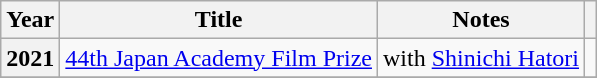<table class="wikitable plainrowheaders">
<tr>
<th scope="col">Year</th>
<th scope="col">Title</th>
<th scope="col">Notes</th>
<th scope="col"></th>
</tr>
<tr>
<th scope="row">2021</th>
<td><a href='#'>44th Japan Academy Film Prize</a></td>
<td>with <a href='#'>Shinichi Hatori</a></td>
<td></td>
</tr>
<tr>
</tr>
</table>
